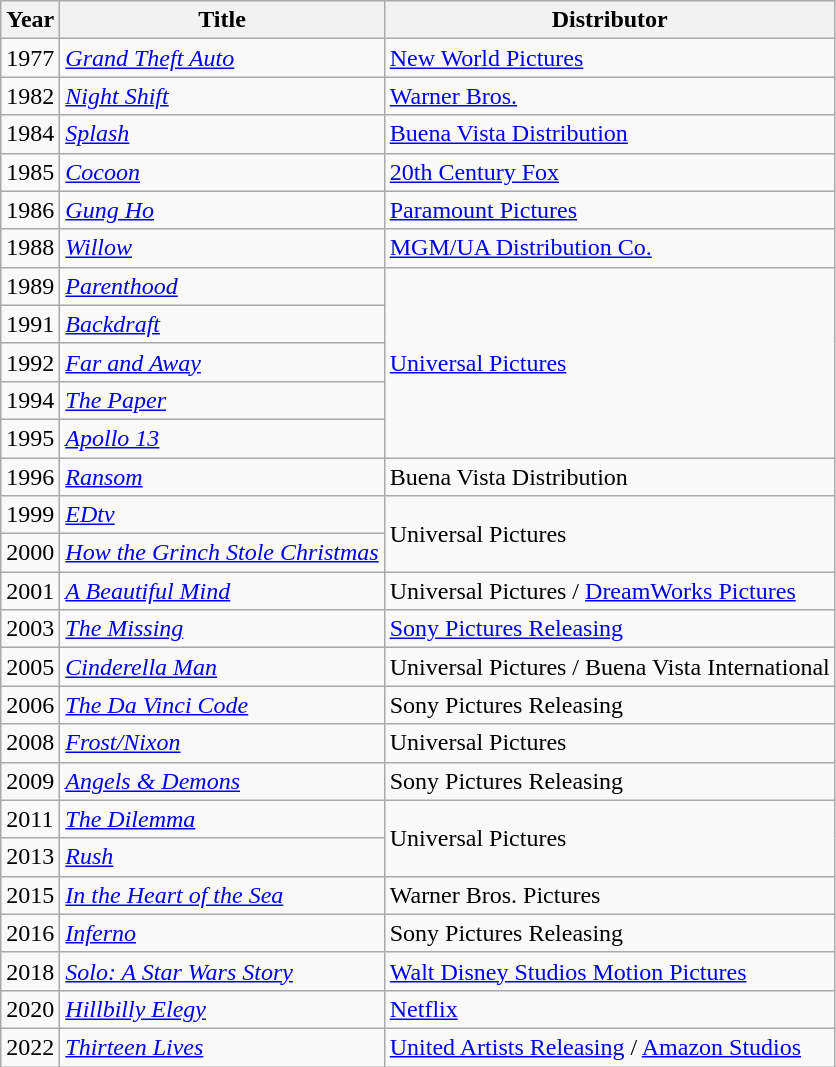<table class="wikitable">
<tr>
<th>Year</th>
<th>Title</th>
<th>Distributor</th>
</tr>
<tr>
<td>1977</td>
<td><em><a href='#'>Grand Theft Auto</a></em></td>
<td><a href='#'>New World Pictures</a></td>
</tr>
<tr>
<td>1982</td>
<td><em><a href='#'>Night Shift</a></em></td>
<td><a href='#'>Warner Bros.</a></td>
</tr>
<tr>
<td>1984</td>
<td><em><a href='#'>Splash</a></em></td>
<td><a href='#'>Buena Vista Distribution</a></td>
</tr>
<tr>
<td>1985</td>
<td><em><a href='#'>Cocoon</a></em></td>
<td><a href='#'>20th Century Fox</a></td>
</tr>
<tr>
<td>1986</td>
<td><em><a href='#'>Gung Ho</a></em></td>
<td><a href='#'>Paramount Pictures</a></td>
</tr>
<tr>
<td>1988</td>
<td><em><a href='#'>Willow</a></em></td>
<td><a href='#'>MGM/UA Distribution Co.</a></td>
</tr>
<tr>
<td>1989</td>
<td><em><a href='#'>Parenthood</a></em></td>
<td rowspan=5><a href='#'>Universal Pictures</a></td>
</tr>
<tr>
<td>1991</td>
<td><em><a href='#'>Backdraft</a></em></td>
</tr>
<tr>
<td>1992</td>
<td><em><a href='#'>Far and Away</a></em></td>
</tr>
<tr>
<td>1994</td>
<td><em><a href='#'>The Paper</a></em></td>
</tr>
<tr>
<td>1995</td>
<td><em><a href='#'>Apollo 13</a></em></td>
</tr>
<tr>
<td>1996</td>
<td><em><a href='#'>Ransom</a></em></td>
<td>Buena Vista Distribution</td>
</tr>
<tr>
<td>1999</td>
<td><em><a href='#'>EDtv</a></em></td>
<td rowspan=2>Universal Pictures</td>
</tr>
<tr>
<td>2000</td>
<td><em><a href='#'>How the Grinch Stole Christmas</a></em></td>
</tr>
<tr>
<td>2001</td>
<td><em><a href='#'>A Beautiful Mind</a></em></td>
<td>Universal Pictures / <a href='#'>DreamWorks Pictures</a></td>
</tr>
<tr>
<td>2003</td>
<td><em><a href='#'>The Missing</a></em></td>
<td><a href='#'>Sony Pictures Releasing</a></td>
</tr>
<tr>
<td>2005</td>
<td><em><a href='#'>Cinderella Man</a></em></td>
<td>Universal Pictures / Buena Vista International</td>
</tr>
<tr>
<td>2006</td>
<td><em><a href='#'>The Da Vinci Code</a></em></td>
<td>Sony Pictures Releasing</td>
</tr>
<tr>
<td>2008</td>
<td><em><a href='#'>Frost/Nixon</a></em></td>
<td>Universal Pictures</td>
</tr>
<tr>
<td>2009</td>
<td><em><a href='#'>Angels & Demons</a></em></td>
<td>Sony Pictures Releasing</td>
</tr>
<tr>
<td>2011</td>
<td><em><a href='#'>The Dilemma</a></em></td>
<td rowspan=2>Universal Pictures</td>
</tr>
<tr>
<td>2013</td>
<td><em><a href='#'>Rush</a></em></td>
</tr>
<tr>
<td>2015</td>
<td><em><a href='#'>In the Heart of the Sea</a></em></td>
<td>Warner Bros. Pictures</td>
</tr>
<tr>
<td>2016</td>
<td><em><a href='#'>Inferno</a></em></td>
<td>Sony Pictures Releasing</td>
</tr>
<tr>
<td>2018</td>
<td><em><a href='#'>Solo: A Star Wars Story</a></em></td>
<td><a href='#'>Walt Disney Studios Motion Pictures</a></td>
</tr>
<tr>
<td>2020</td>
<td><em><a href='#'>Hillbilly Elegy</a></em></td>
<td><a href='#'>Netflix</a></td>
</tr>
<tr>
<td>2022</td>
<td><em><a href='#'>Thirteen Lives</a></em></td>
<td><a href='#'>United Artists Releasing</a> / <a href='#'>Amazon Studios</a></td>
</tr>
</table>
